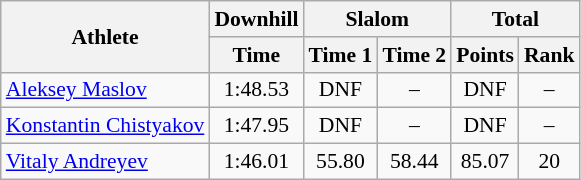<table class="wikitable" style="font-size:90%">
<tr>
<th rowspan="2">Athlete</th>
<th>Downhill</th>
<th colspan="2">Slalom</th>
<th colspan="2">Total</th>
</tr>
<tr>
<th>Time</th>
<th>Time 1</th>
<th>Time 2</th>
<th>Points</th>
<th>Rank</th>
</tr>
<tr>
<td> <a href='#'>Aleksey Maslov</a></td>
<td align="center">1:48.53</td>
<td align="center">DNF</td>
<td align="center">–</td>
<td align="center">DNF</td>
<td align="center">–</td>
</tr>
<tr>
<td> <a href='#'>Konstantin Chistyakov</a></td>
<td align="center">1:47.95</td>
<td align="center">DNF</td>
<td align="center">–</td>
<td align="center">DNF</td>
<td align="center">–</td>
</tr>
<tr>
<td> <a href='#'>Vitaly Andreyev</a></td>
<td align="center">1:46.01</td>
<td align="center">55.80</td>
<td align="center">58.44</td>
<td align="center">85.07</td>
<td align="center">20</td>
</tr>
</table>
